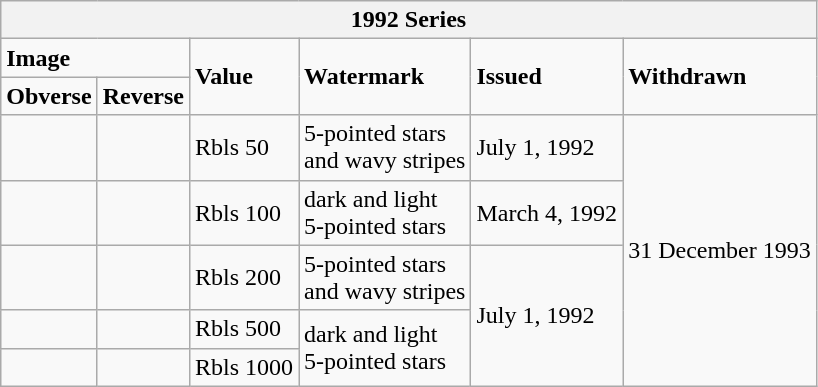<table class="wikitable">
<tr>
<th colspan="6">1992 Series</th>
</tr>
<tr>
<td colspan="2"><strong>Image</strong></td>
<td rowspan="2"><strong>Value</strong></td>
<td rowspan="2"><strong>Watermark</strong></td>
<td rowspan="2"><strong>Issued</strong></td>
<td rowspan="2"><strong>Withdrawn</strong></td>
</tr>
<tr>
<td><strong>Obverse</strong></td>
<td><strong>Reverse</strong></td>
</tr>
<tr>
<td></td>
<td></td>
<td>Rbls 50</td>
<td>5-pointed stars<br>and wavy stripes</td>
<td>July 1, 1992</td>
<td rowspan="5">31 December 1993</td>
</tr>
<tr>
<td></td>
<td></td>
<td>Rbls 100</td>
<td>dark and light<br>5-pointed stars</td>
<td>March 4, 1992</td>
</tr>
<tr>
<td></td>
<td></td>
<td>Rbls 200</td>
<td>5-pointed stars<br>and wavy stripes</td>
<td rowspan="3">July 1, 1992</td>
</tr>
<tr>
<td></td>
<td></td>
<td>Rbls 500</td>
<td rowspan="2">dark and light<br>5-pointed stars<br></td>
</tr>
<tr>
<td></td>
<td></td>
<td>Rbls 1000</td>
</tr>
</table>
